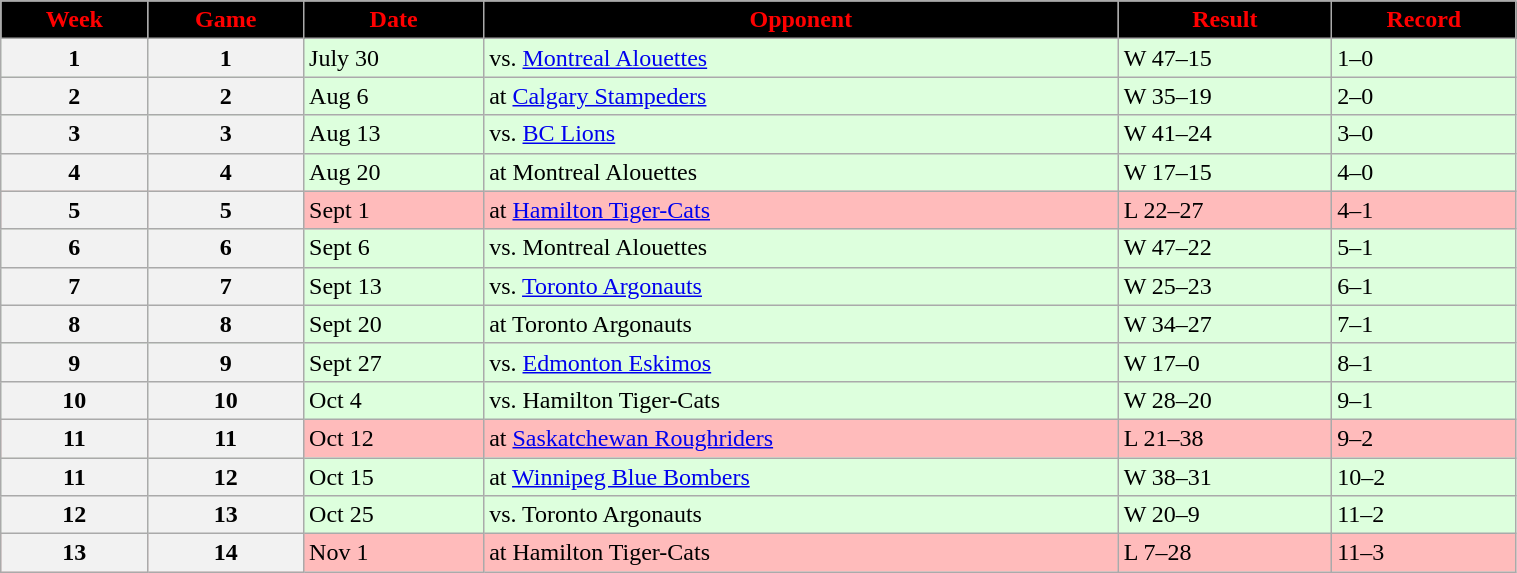<table class="wikitable" style="width:80%;">
<tr style="text-align:center; background:black; color:red;">
<td><strong>Week</strong></td>
<td><strong>Game</strong></td>
<td><strong>Date</strong></td>
<td><strong>Opponent</strong></td>
<td><strong>Result</strong></td>
<td><strong>Record</strong></td>
</tr>
<tr style="background:#ddffdd">
<th>1</th>
<th>1</th>
<td>July 30</td>
<td>vs. <a href='#'>Montreal Alouettes</a></td>
<td>W 47–15</td>
<td>1–0</td>
</tr>
<tr style="background:#ddffdd">
<th>2</th>
<th>2</th>
<td>Aug 6</td>
<td>at <a href='#'>Calgary Stampeders</a></td>
<td>W 35–19</td>
<td>2–0</td>
</tr>
<tr style="background:#ddffdd">
<th>3</th>
<th>3</th>
<td>Aug 13</td>
<td>vs. <a href='#'>BC Lions</a></td>
<td>W 41–24</td>
<td>3–0</td>
</tr>
<tr style="background:#ddffdd">
<th>4</th>
<th>4</th>
<td>Aug 20</td>
<td>at Montreal Alouettes</td>
<td>W 17–15</td>
<td>4–0</td>
</tr>
<tr style="background:#ffbbbb">
<th>5</th>
<th>5</th>
<td>Sept 1</td>
<td>at <a href='#'>Hamilton Tiger-Cats</a></td>
<td>L 22–27</td>
<td>4–1</td>
</tr>
<tr style="background:#ddffdd">
<th>6</th>
<th>6</th>
<td>Sept 6</td>
<td>vs. Montreal Alouettes</td>
<td>W 47–22</td>
<td>5–1</td>
</tr>
<tr style="background:#ddffdd">
<th>7</th>
<th>7</th>
<td>Sept 13</td>
<td>vs. <a href='#'>Toronto Argonauts</a></td>
<td>W 25–23</td>
<td>6–1</td>
</tr>
<tr style="background:#ddffdd">
<th>8</th>
<th>8</th>
<td>Sept 20</td>
<td>at Toronto Argonauts</td>
<td>W 34–27</td>
<td>7–1</td>
</tr>
<tr style="background:#ddffdd">
<th>9</th>
<th>9</th>
<td>Sept 27</td>
<td>vs. <a href='#'>Edmonton Eskimos</a></td>
<td>W 17–0</td>
<td>8–1</td>
</tr>
<tr style="background:#ddffdd">
<th>10</th>
<th>10</th>
<td>Oct 4</td>
<td>vs. Hamilton Tiger-Cats</td>
<td>W 28–20</td>
<td>9–1</td>
</tr>
<tr style="background:#ffbbbb">
<th>11</th>
<th>11</th>
<td>Oct 12</td>
<td>at <a href='#'>Saskatchewan Roughriders</a></td>
<td>L 21–38</td>
<td>9–2</td>
</tr>
<tr style="background:#ddffdd">
<th>11</th>
<th>12</th>
<td>Oct 15</td>
<td>at <a href='#'>Winnipeg Blue Bombers</a></td>
<td>W 38–31</td>
<td>10–2</td>
</tr>
<tr style="background:#ddffdd">
<th>12</th>
<th>13</th>
<td>Oct 25</td>
<td>vs. Toronto Argonauts</td>
<td>W 20–9</td>
<td>11–2</td>
</tr>
<tr style="background:#ffbbbb">
<th>13</th>
<th>14</th>
<td>Nov 1</td>
<td>at Hamilton Tiger-Cats</td>
<td>L 7–28</td>
<td>11–3</td>
</tr>
</table>
